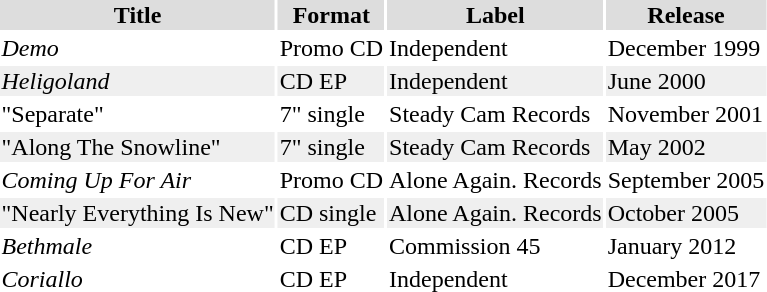<table>
<tr bgcolor="#DDDDDD">
<th>Title</th>
<th>Format</th>
<th>Label</th>
<th>Release</th>
</tr>
<tr>
<td><em>Demo</em></td>
<td>Promo CD</td>
<td>Independent</td>
<td>December 1999</td>
</tr>
<tr bgcolor="#EFEFEF">
<td><em>Heligoland</em></td>
<td>CD EP</td>
<td>Independent</td>
<td>June 2000</td>
</tr>
<tr>
<td>"Separate"</td>
<td>7" single</td>
<td>Steady Cam Records</td>
<td>November 2001</td>
</tr>
<tr bgcolor="#EFEFEF">
<td>"Along The Snowline"</td>
<td>7" single</td>
<td>Steady Cam Records</td>
<td>May 2002</td>
</tr>
<tr>
<td><em>Coming Up For Air</em></td>
<td>Promo CD</td>
<td>Alone Again. Records</td>
<td>September 2005</td>
</tr>
<tr bgcolor="#EFEFEF">
<td>"Nearly Everything Is New"</td>
<td>CD single</td>
<td>Alone Again. Records</td>
<td>October 2005</td>
</tr>
<tr>
<td><em>Bethmale</em></td>
<td>CD EP</td>
<td>Commission 45</td>
<td>January 2012</td>
</tr>
<tr>
<td><em>Coriallo</em></td>
<td>CD EP</td>
<td>Independent</td>
<td>December 2017</td>
</tr>
</table>
